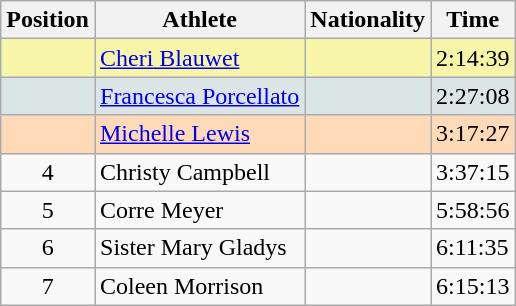<table class="wikitable sortable">
<tr>
<th>Position</th>
<th>Athlete</th>
<th>Nationality</th>
<th>Time</th>
</tr>
<tr bgcolor="#F7F6A8">
<td align=center></td>
<td><a href='#'>Cheri Blauwet</a></td>
<td></td>
<td>2:14:39</td>
</tr>
<tr bgcolor="#DCE5E5">
<td align=center></td>
<td><a href='#'>Francesca Porcellato</a></td>
<td></td>
<td>2:27:08</td>
</tr>
<tr bgcolor="#FFDAB9">
<td align=center></td>
<td><a href='#'>Michelle Lewis</a></td>
<td></td>
<td>3:17:27</td>
</tr>
<tr>
<td align=center>4</td>
<td>Christy Campbell</td>
<td></td>
<td>3:37:15</td>
</tr>
<tr>
<td align=center>5</td>
<td>Corre Meyer</td>
<td></td>
<td>5:58:56</td>
</tr>
<tr>
<td align=center>6</td>
<td>Sister Mary Gladys</td>
<td></td>
<td>6:11:35</td>
</tr>
<tr>
<td align=center>7</td>
<td>Coleen Morrison</td>
<td></td>
<td>6:15:13</td>
</tr>
</table>
